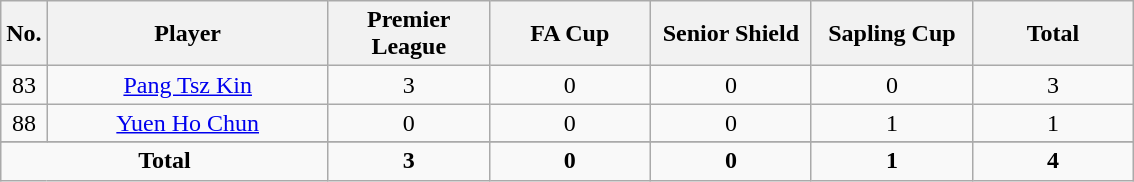<table class="wikitable sortable alternance"  style="text-align:center">
<tr>
<th width=10><strong>No.</strong></th>
<th scope="col" style="width:180px;"><strong>Player</strong></th>
<th width=100>Premier League</th>
<th width=100>FA Cup</th>
<th width=100>Senior Shield</th>
<th width=100>Sapling Cup</th>
<th width=100>Total</th>
</tr>
<tr>
<td>83</td>
<td> <a href='#'>Pang Tsz Kin</a></td>
<td>3</td>
<td>0</td>
<td>0</td>
<td>0</td>
<td>3</td>
</tr>
<tr>
<td>88</td>
<td> <a href='#'>Yuen Ho Chun</a></td>
<td>0</td>
<td>0</td>
<td>0</td>
<td>1</td>
<td>1</td>
</tr>
<tr>
</tr>
<tr class="sortbottom">
<td colspan="2"><strong>Total</strong></td>
<td><strong>3</strong></td>
<td><strong>0</strong></td>
<td><strong>0</strong></td>
<td><strong>1</strong></td>
<td><strong>4</strong></td>
</tr>
</table>
